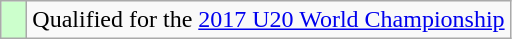<table class="wikitable" style="text-align: left;">
<tr>
<td width=10px bgcolor=#ccffcc></td>
<td>Qualified for the <a href='#'>2017 U20 World Championship</a></td>
</tr>
</table>
